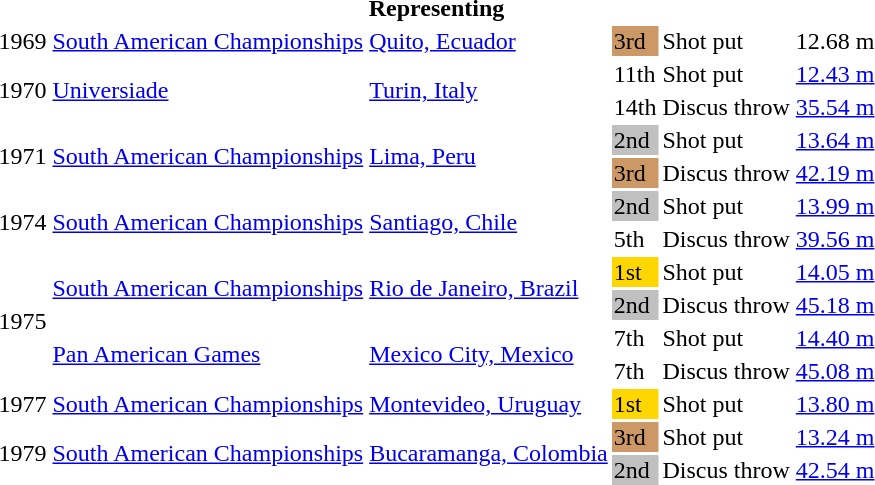<table>
<tr>
<th colspan=6>Representing </th>
</tr>
<tr>
<td>1969</td>
<td><a href='#'>South American Championships</a></td>
<td><a href='#'>Quito, Ecuador</a></td>
<td bgcolor=cc9966>3rd</td>
<td>Shot put</td>
<td>12.68 m</td>
</tr>
<tr>
<td rowspan=2>1970</td>
<td rowspan=2><a href='#'>Universiade</a></td>
<td rowspan=2><a href='#'>Turin, Italy</a></td>
<td>11th</td>
<td>Shot put</td>
<td><a href='#'>12.43 m</a></td>
</tr>
<tr>
<td>14th</td>
<td>Discus throw</td>
<td><a href='#'>35.54 m</a></td>
</tr>
<tr>
<td rowspan=2>1971</td>
<td rowspan=2><a href='#'>South American Championships</a></td>
<td rowspan=2><a href='#'>Lima, Peru</a></td>
<td bgcolor=silver>2nd</td>
<td>Shot put</td>
<td><a href='#'>13.64 m</a></td>
</tr>
<tr>
<td bgcolor=cc9966>3rd</td>
<td>Discus throw</td>
<td><a href='#'>42.19 m</a></td>
</tr>
<tr>
<td rowspan=2>1974</td>
<td rowspan=2><a href='#'>South American Championships</a></td>
<td rowspan=2><a href='#'>Santiago, Chile</a></td>
<td bgcolor=silver>2nd</td>
<td>Shot put</td>
<td><a href='#'>13.99 m</a></td>
</tr>
<tr>
<td>5th</td>
<td>Discus throw</td>
<td><a href='#'>39.56 m</a></td>
</tr>
<tr>
<td rowspan=4>1975</td>
<td rowspan=2><a href='#'>South American Championships</a></td>
<td rowspan=2><a href='#'>Rio de Janeiro, Brazil</a></td>
<td bgcolor=gold>1st</td>
<td>Shot put</td>
<td><a href='#'>14.05 m</a></td>
</tr>
<tr>
<td bgcolor=silver>2nd</td>
<td>Discus throw</td>
<td><a href='#'>45.18 m</a></td>
</tr>
<tr>
<td rowspan=2><a href='#'>Pan American Games</a></td>
<td rowspan=2><a href='#'>Mexico City, Mexico</a></td>
<td>7th</td>
<td>Shot put</td>
<td><a href='#'>14.40 m</a></td>
</tr>
<tr>
<td>7th</td>
<td>Discus throw</td>
<td><a href='#'>45.08 m</a></td>
</tr>
<tr>
<td>1977</td>
<td><a href='#'>South American Championships</a></td>
<td><a href='#'>Montevideo, Uruguay</a></td>
<td bgcolor=gold>1st</td>
<td>Shot put</td>
<td><a href='#'>13.80 m</a></td>
</tr>
<tr>
<td rowspan=2>1979</td>
<td rowspan=2><a href='#'>South American Championships</a></td>
<td rowspan=2><a href='#'>Bucaramanga, Colombia</a></td>
<td bgcolor=cc9966>3rd</td>
<td>Shot put</td>
<td><a href='#'>13.24 m</a></td>
</tr>
<tr>
<td bgcolor=silver>2nd</td>
<td>Discus throw</td>
<td><a href='#'>42.54 m</a></td>
</tr>
</table>
